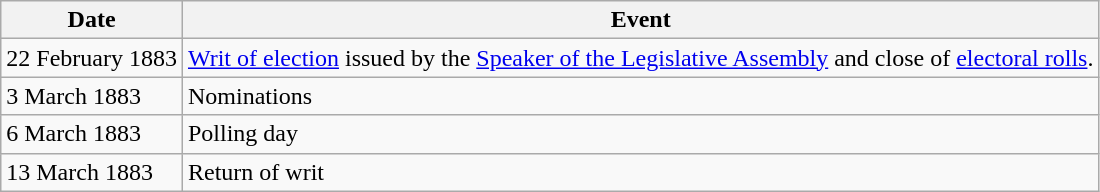<table class="wikitable">
<tr>
<th>Date</th>
<th>Event</th>
</tr>
<tr>
<td>22 February 1883</td>
<td><a href='#'>Writ of election</a> issued by the <a href='#'>Speaker of the Legislative Assembly</a> and close of <a href='#'>electoral rolls</a>.</td>
</tr>
<tr>
<td>3 March 1883</td>
<td>Nominations</td>
</tr>
<tr>
<td>6 March 1883</td>
<td>Polling day</td>
</tr>
<tr>
<td>13 March 1883</td>
<td>Return of writ</td>
</tr>
</table>
